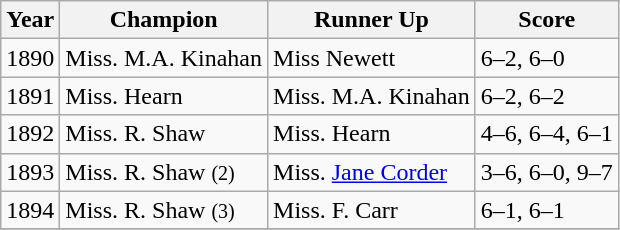<table class="wikitable sortable">
<tr>
<th>Year</th>
<th>Champion</th>
<th>Runner Up</th>
<th>Score</th>
</tr>
<tr>
<td>1890</td>
<td> Miss. M.A. Kinahan</td>
<td> Miss Newett</td>
<td>6–2, 6–0</td>
</tr>
<tr>
<td>1891</td>
<td> Miss. Hearn</td>
<td> Miss. M.A. Kinahan</td>
<td>6–2, 6–2</td>
</tr>
<tr>
<td>1892</td>
<td> Miss. R. Shaw</td>
<td> Miss. Hearn</td>
<td>4–6, 6–4, 6–1</td>
</tr>
<tr>
<td>1893</td>
<td> Miss. R. Shaw <small>(2)</small></td>
<td> Miss. <a href='#'>Jane Corder</a></td>
<td>3–6, 6–0, 9–7</td>
</tr>
<tr>
<td>1894</td>
<td> Miss. R. Shaw <small>(3)</small></td>
<td> Miss. F. Carr</td>
<td>6–1, 6–1</td>
</tr>
<tr>
</tr>
</table>
